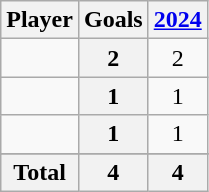<table class="wikitable sortable" style="text-align:center;">
<tr>
<th>Player</th>
<th>Goals</th>
<th><a href='#'>2024</a></th>
</tr>
<tr>
<td style="text-align:left;"></td>
<th>2</th>
<td>2</td>
</tr>
<tr>
<td style="text-align:left;"></td>
<th>1</th>
<td>1</td>
</tr>
<tr>
<td style="text-align:left;"></td>
<th>1</th>
<td>1</td>
</tr>
<tr>
</tr>
<tr class="sortbottom">
<th>Total</th>
<th>4</th>
<th>4</th>
</tr>
</table>
